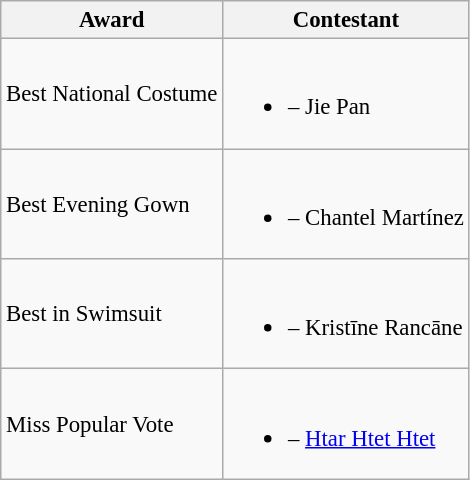<table class="wikitable sortable" style="font-size: 95%;">
<tr>
<th>Award</th>
<th>Contestant</th>
</tr>
<tr>
<td>Best National Costume</td>
<td><br><ul><li> – Jie Pan</li></ul></td>
</tr>
<tr>
<td>Best Evening Gown</td>
<td><br><ul><li> – Chantel Martínez</li></ul></td>
</tr>
<tr>
<td>Best in Swimsuit</td>
<td><br><ul><li> – Kristīne Rancāne</li></ul></td>
</tr>
<tr>
<td>Miss Popular Vote</td>
<td><br><ul><li> – <a href='#'>Htar Htet Htet</a></li></ul></td>
</tr>
</table>
